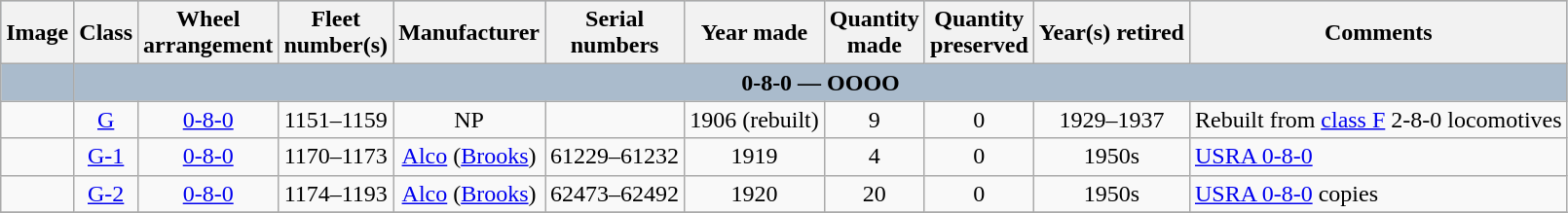<table class="wikitable" style="text-align:center">
<tr style="background:#AABBCC; font-weight:bold">
<th>Image</th>
<th>Class</th>
<th>Wheel<br>arrangement</th>
<th>Fleet<br>number(s)</th>
<th>Manufacturer</th>
<th>Serial<br>numbers</th>
<th>Year made</th>
<th>Quantity<br>made</th>
<th>Quantity<br>preserved</th>
<th>Year(s) retired</th>
<th>Comments</th>
</tr>
<tr style="background:#AABBCC; font-weight:bold">
<td></td>
<td colspan="10">0-8-0 — OOOO</td>
</tr>
<tr>
<td></td>
<td><a href='#'>G</a></td>
<td><a href='#'>0-8-0</a></td>
<td>1151–1159</td>
<td>NP</td>
<td></td>
<td>1906 (rebuilt)</td>
<td>9</td>
<td>0</td>
<td>1929–1937</td>
<td align=left>Rebuilt from <a href='#'>class F</a> 2-8-0 locomotives</td>
</tr>
<tr>
<td></td>
<td><a href='#'>G-1</a></td>
<td><a href='#'>0-8-0</a></td>
<td>1170–1173</td>
<td><a href='#'>Alco</a> (<a href='#'>Brooks</a>)</td>
<td>61229–61232</td>
<td>1919</td>
<td>4</td>
<td>0</td>
<td>1950s</td>
<td align=left><a href='#'>USRA 0-8-0</a></td>
</tr>
<tr>
<td></td>
<td><a href='#'>G-2</a></td>
<td><a href='#'>0-8-0</a></td>
<td>1174–1193</td>
<td><a href='#'>Alco</a> (<a href='#'>Brooks</a>)</td>
<td>62473–62492</td>
<td>1920</td>
<td>20</td>
<td>0</td>
<td>1950s</td>
<td align=left><a href='#'>USRA 0-8-0</a> copies</td>
</tr>
<tr>
</tr>
</table>
